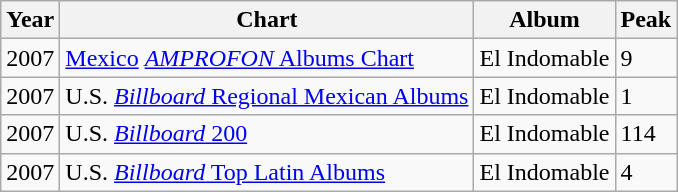<table class="wikitable">
<tr>
<th>Year</th>
<th>Chart </th>
<th>Album</th>
<th>Peak</th>
</tr>
<tr>
<td>2007</td>
<td><a href='#'>Mexico</a> <a href='#'><em>AMPROFON</em> Albums Chart</a></td>
<td>El Indomable</td>
<td>9</td>
</tr>
<tr>
<td>2007</td>
<td>U.S. <a href='#'><em>Billboard</em> Regional Mexican Albums</a></td>
<td>El Indomable</td>
<td>1</td>
</tr>
<tr>
<td>2007</td>
<td>U.S. <a href='#'><em>Billboard</em> 200</a></td>
<td>El Indomable</td>
<td>114</td>
</tr>
<tr>
<td>2007</td>
<td>U.S. <a href='#'><em>Billboard</em> Top Latin Albums</a></td>
<td>El Indomable</td>
<td>4</td>
</tr>
</table>
